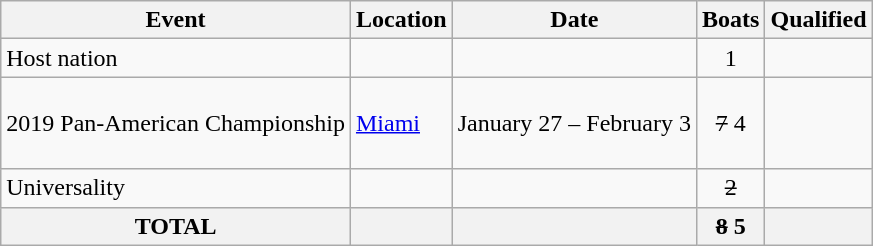<table class="wikitable">
<tr>
<th>Event</th>
<th>Location</th>
<th>Date</th>
<th>Boats</th>
<th>Qualified</th>
</tr>
<tr>
<td>Host nation</td>
<td></td>
<td></td>
<td align="center">1</td>
<td></td>
</tr>
<tr>
<td>2019 Pan-American Championship</td>
<td> <a href='#'>Miami</a></td>
<td>January 27 – February 3</td>
<td align="center"><s>7</s> 4</td>
<td><br><br><br></td>
</tr>
<tr>
<td>Universality</td>
<td></td>
<td></td>
<td align="center"><s>2</s></td>
<td></td>
</tr>
<tr>
<th>TOTAL</th>
<th></th>
<th></th>
<th><s>8</s> 5</th>
<th></th>
</tr>
</table>
